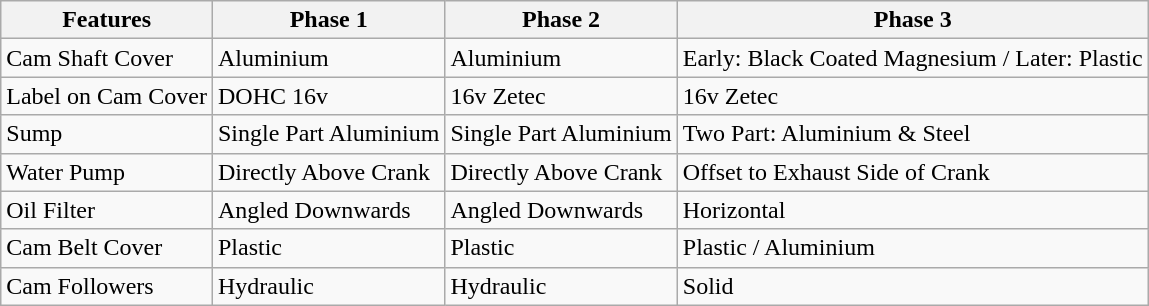<table class="wikitable">
<tr>
<th>Features</th>
<th>Phase 1</th>
<th>Phase 2</th>
<th>Phase 3</th>
</tr>
<tr>
<td>Cam Shaft Cover</td>
<td>Aluminium</td>
<td>Aluminium</td>
<td>Early: Black Coated Magnesium / Later: Plastic</td>
</tr>
<tr>
<td>Label on Cam Cover</td>
<td>DOHC 16v</td>
<td>16v Zetec</td>
<td>16v Zetec</td>
</tr>
<tr>
<td>Sump</td>
<td>Single Part Aluminium</td>
<td>Single Part Aluminium</td>
<td>Two Part: Aluminium & Steel</td>
</tr>
<tr>
<td>Water Pump</td>
<td>Directly Above Crank</td>
<td>Directly Above Crank</td>
<td>Offset to Exhaust Side of Crank</td>
</tr>
<tr>
<td>Oil Filter</td>
<td>Angled Downwards</td>
<td>Angled Downwards</td>
<td>Horizontal</td>
</tr>
<tr>
<td>Cam Belt Cover</td>
<td>Plastic</td>
<td>Plastic</td>
<td>Plastic / Aluminium</td>
</tr>
<tr>
<td>Cam Followers</td>
<td>Hydraulic</td>
<td>Hydraulic</td>
<td>Solid</td>
</tr>
</table>
